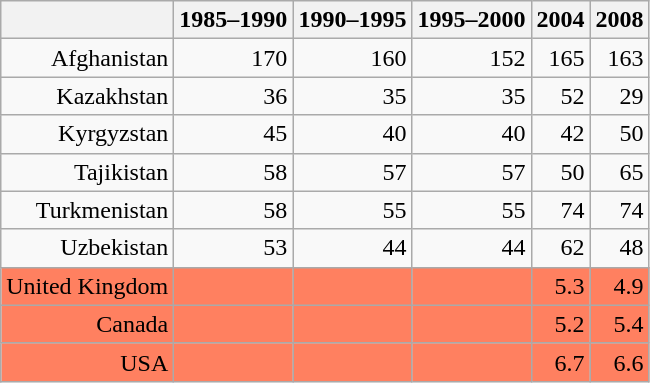<table class="wikitable col1left" border="1" style="text-align:right;">
<tr>
<th></th>
<th>1985–1990</th>
<th>1990–1995</th>
<th>1995–2000</th>
<th>2004</th>
<th>2008</th>
</tr>
<tr>
<td>Afghanistan</td>
<td>170</td>
<td>160</td>
<td>152</td>
<td>165</td>
<td>163</td>
</tr>
<tr>
<td>Kazakhstan</td>
<td>36</td>
<td>35</td>
<td>35</td>
<td>52</td>
<td>29</td>
</tr>
<tr>
<td>Kyrgyzstan</td>
<td>45</td>
<td>40</td>
<td>40</td>
<td>42</td>
<td>50</td>
</tr>
<tr>
<td>Tajikistan</td>
<td>58</td>
<td>57</td>
<td>57</td>
<td>50</td>
<td>65</td>
</tr>
<tr>
<td>Turkmenistan</td>
<td>58</td>
<td>55</td>
<td>55</td>
<td>74</td>
<td>74</td>
</tr>
<tr>
<td>Uzbekistan</td>
<td>53</td>
<td>44</td>
<td>44</td>
<td>62</td>
<td>48</td>
</tr>
<tr style="background:#FF8060;">
<td>United Kingdom</td>
<td></td>
<td></td>
<td></td>
<td>5.3</td>
<td>4.9</td>
</tr>
<tr style="background:#FF8060;">
<td>Canada</td>
<td></td>
<td></td>
<td></td>
<td>5.2</td>
<td>5.4</td>
</tr>
<tr style="background:#FF8060;">
<td>USA</td>
<td></td>
<td></td>
<td></td>
<td>6.7</td>
<td>6.6</td>
</tr>
</table>
